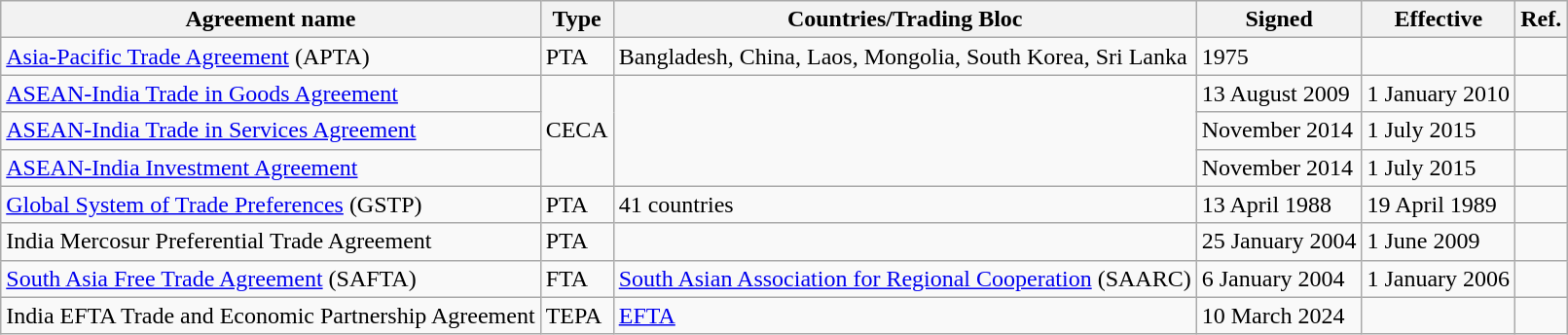<table class="wikitable sortable">
<tr>
<th>Agreement name</th>
<th>Type</th>
<th>Countries/Trading Bloc</th>
<th>Signed</th>
<th>Effective</th>
<th>Ref.</th>
</tr>
<tr>
<td><a href='#'>Asia-Pacific Trade Agreement</a> (APTA)</td>
<td>PTA</td>
<td>Bangladesh, China, Laos, Mongolia, South Korea, Sri Lanka</td>
<td>1975</td>
<td></td>
<td></td>
</tr>
<tr>
<td><a href='#'>ASEAN-India Trade in Goods Agreement</a></td>
<td rowspan = "3">CECA</td>
<td rowspan = "3"></td>
<td>13 August 2009</td>
<td>1 January 2010</td>
<td></td>
</tr>
<tr>
<td><a href='#'>ASEAN-India Trade in Services Agreement</a></td>
<td>November 2014</td>
<td>1 July 2015</td>
<td></td>
</tr>
<tr>
<td><a href='#'>ASEAN-India Investment Agreement</a></td>
<td>November 2014</td>
<td>1 July 2015</td>
<td></td>
</tr>
<tr>
<td><a href='#'>Global System of Trade Preferences</a> (GSTP)</td>
<td>PTA</td>
<td>41 countries</td>
<td>13 April 1988</td>
<td>19 April 1989</td>
<td></td>
</tr>
<tr>
<td>India Mercosur Preferential Trade Agreement</td>
<td>PTA</td>
<td></td>
<td>25 January 2004</td>
<td>1 June 2009</td>
<td></td>
</tr>
<tr>
<td><a href='#'>South Asia Free Trade Agreement</a> (SAFTA)</td>
<td>FTA</td>
<td><a href='#'>South Asian Association for Regional Cooperation</a> (SAARC)</td>
<td>6 January 2004</td>
<td>1 January 2006</td>
<td></td>
</tr>
<tr>
<td>India EFTA Trade and Economic Partnership Agreement</td>
<td>TEPA</td>
<td><a href='#'>EFTA</a></td>
<td>10 March 2024</td>
<td></td>
<td></td>
</tr>
</table>
